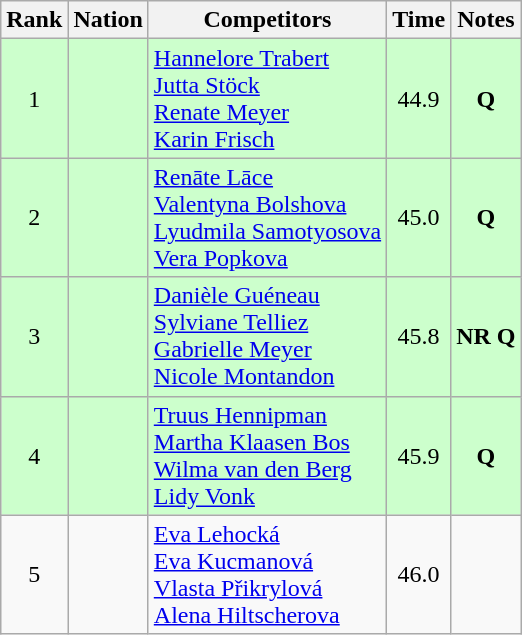<table class="wikitable sortable" style="text-align:center">
<tr>
<th>Rank</th>
<th>Nation</th>
<th>Competitors</th>
<th>Time</th>
<th>Notes</th>
</tr>
<tr bgcolor=ccffcc>
<td>1</td>
<td align=left></td>
<td align=left><a href='#'>Hannelore Trabert</a><br><a href='#'>Jutta Stöck</a><br><a href='#'>Renate Meyer</a><br><a href='#'>Karin Frisch</a></td>
<td>44.9</td>
<td><strong>Q</strong></td>
</tr>
<tr bgcolor=ccffcc>
<td>2</td>
<td align=left></td>
<td align=left><a href='#'>Renāte Lāce</a><br><a href='#'>Valentyna Bolshova</a><br><a href='#'>Lyudmila Samotyosova</a><br><a href='#'>Vera Popkova</a></td>
<td>45.0</td>
<td><strong>Q</strong></td>
</tr>
<tr bgcolor=ccffcc>
<td>3</td>
<td align=left></td>
<td align=left><a href='#'>Danièle Guéneau</a><br><a href='#'>Sylviane Telliez</a><br><a href='#'>Gabrielle Meyer</a><br><a href='#'>Nicole Montandon</a></td>
<td>45.8</td>
<td><strong>NR Q</strong></td>
</tr>
<tr bgcolor=ccffcc>
<td>4</td>
<td align=left></td>
<td align=left><a href='#'>Truus Hennipman</a><br><a href='#'>Martha Klaasen Bos</a><br><a href='#'>Wilma van den Berg</a><br><a href='#'>Lidy Vonk</a></td>
<td>45.9</td>
<td><strong>Q</strong></td>
</tr>
<tr>
<td>5</td>
<td align=left></td>
<td align=left><a href='#'>Eva Lehocká</a><br><a href='#'>Eva Kucmanová</a><br><a href='#'>Vlasta Přikrylová</a><br><a href='#'>Alena Hiltscherova</a></td>
<td>46.0</td>
<td></td>
</tr>
</table>
